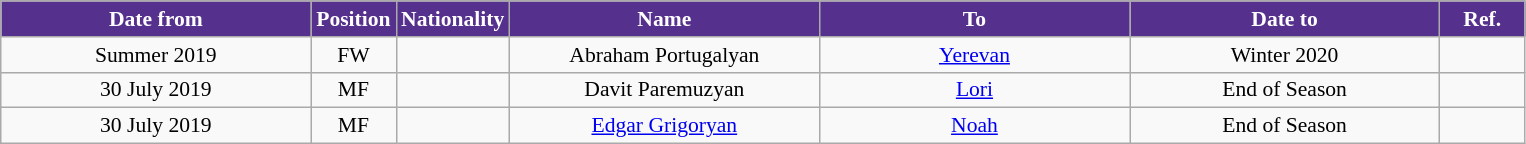<table class="wikitable"  style="text-align:center; font-size:90%; ">
<tr>
<th style="background:#55308D; color:white; width:200px;">Date from</th>
<th style="background:#55308D; color:white; width:50px;">Position</th>
<th style="background:#55308D; color:white; width:50px;">Nationality</th>
<th style="background:#55308D; color:white; width:200px;">Name</th>
<th style="background:#55308D; color:white; width:200px;">To</th>
<th style="background:#55308D; color:white; width:200px;">Date to</th>
<th style="background:#55308D; color:white; width:50px;">Ref.</th>
</tr>
<tr>
<td>Summer 2019</td>
<td>FW</td>
<td></td>
<td>Abraham Portugalyan</td>
<td><a href='#'>Yerevan</a></td>
<td>Winter 2020</td>
<td></td>
</tr>
<tr>
<td>30 July 2019</td>
<td>MF</td>
<td></td>
<td>Davit Paremuzyan</td>
<td><a href='#'>Lori</a></td>
<td>End of Season</td>
<td></td>
</tr>
<tr>
<td>30 July 2019</td>
<td>MF</td>
<td></td>
<td><a href='#'>Edgar Grigoryan</a></td>
<td><a href='#'>Noah</a></td>
<td>End of Season</td>
<td></td>
</tr>
</table>
